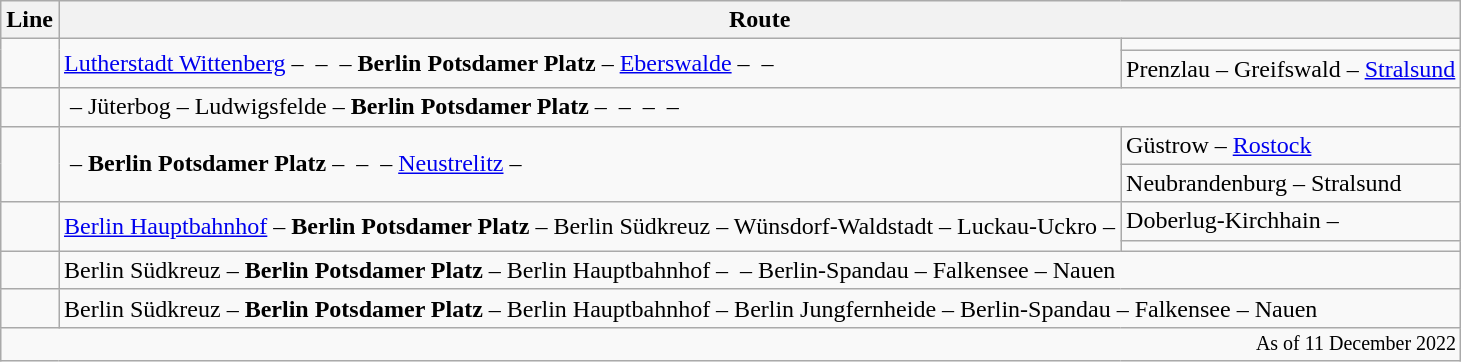<table class="wikitable">
<tr>
<th>Line</th>
<th colspan="3">Route</th>
</tr>
<tr>
<td style="text-align:center" rowspan="2"></td>
<td rowspan="2" colspan="2"><a href='#'>Lutherstadt Wittenberg</a> –  –  – <strong>Berlin Potsdamer Platz</strong> – <a href='#'>Eberswalde</a> –  –</td>
<td></td>
</tr>
<tr>
<td>Prenzlau – Greifswald – <a href='#'>Stralsund</a></td>
</tr>
<tr>
<td style="text-align:center"></td>
<td colspan="3"> – Jüterbog – Ludwigsfelde – <strong>Berlin Potsdamer Platz</strong> –  –  –  – </td>
</tr>
<tr>
<td style="text-align:center" rowspan="2"></td>
<td rowspan="2" colspan="2"> – <strong>Berlin Potsdamer Platz</strong> –  –  – <a href='#'>Neustrelitz</a> –</td>
<td>Güstrow – <a href='#'>Rostock</a></td>
</tr>
<tr>
<td>Neubrandenburg – Stralsund</td>
</tr>
<tr>
<td style="text-align:center" rowspan="2"></td>
<td rowspan="2" colspan="2"><a href='#'>Berlin Hauptbahnhof</a> – <strong>Berlin Potsdamer Platz</strong> – Berlin Südkreuz – Wünsdorf-Waldstadt – Luckau-Uckro –</td>
<td>Doberlug-Kirchhain – </td>
</tr>
<tr>
<td></td>
</tr>
<tr>
<td style="text-align:center"></td>
<td colspan="3">Berlin Südkreuz – <strong>Berlin Potsdamer Platz</strong> – Berlin Hauptbahnhof –  – Berlin-Spandau – Falkensee – Nauen</td>
</tr>
<tr>
<td style="text-align:center"></td>
<td colspan="3">Berlin Südkreuz – <strong>Berlin Potsdamer Platz</strong> – Berlin Hauptbahnhof – Berlin Jungfernheide – Berlin-Spandau – Falkensee – Nauen</td>
</tr>
<tr>
<td colspan="4" style="text-align:right; font-size:smaller;">As of 11 December 2022</td>
</tr>
</table>
